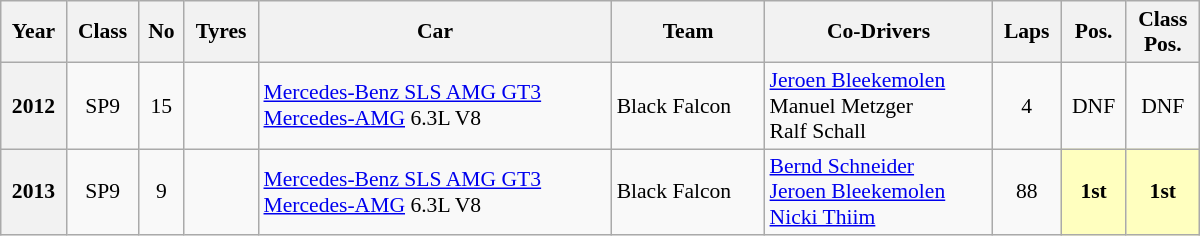<table class="wikitable" style="text-align:center; font-size:90%; width:800px">
<tr>
<th>Year</th>
<th>Class</th>
<th>No</th>
<th>Tyres</th>
<th>Car</th>
<th>Team</th>
<th>Co-Drivers</th>
<th>Laps</th>
<th>Pos.</th>
<th>Class<br>Pos.</th>
</tr>
<tr>
<th>2012</th>
<td>SP9</td>
<td>15</td>
<td></td>
<td align="left"><a href='#'>Mercedes-Benz SLS AMG GT3</a><br><a href='#'>Mercedes-AMG</a> 6.3L V8</td>
<td align="left"> Black Falcon</td>
<td align="left"> <a href='#'>Jeroen Bleekemolen</a><br> Manuel Metzger<br> Ralf Schall</td>
<td>4</td>
<td>DNF</td>
<td>DNF</td>
</tr>
<tr>
<th>2013</th>
<td>SP9</td>
<td>9</td>
<td></td>
<td align="left"><a href='#'>Mercedes-Benz SLS AMG GT3</a><br><a href='#'>Mercedes-AMG</a> 6.3L V8</td>
<td align="left"> Black Falcon</td>
<td align="left"> <a href='#'>Bernd Schneider</a><br> <a href='#'>Jeroen Bleekemolen</a><br> <a href='#'>Nicki Thiim</a></td>
<td>88</td>
<td style="background:#FFFFBF;"><strong>1st</strong></td>
<td style="background:#FFFFBF;"><strong>1st</strong></td>
</tr>
</table>
